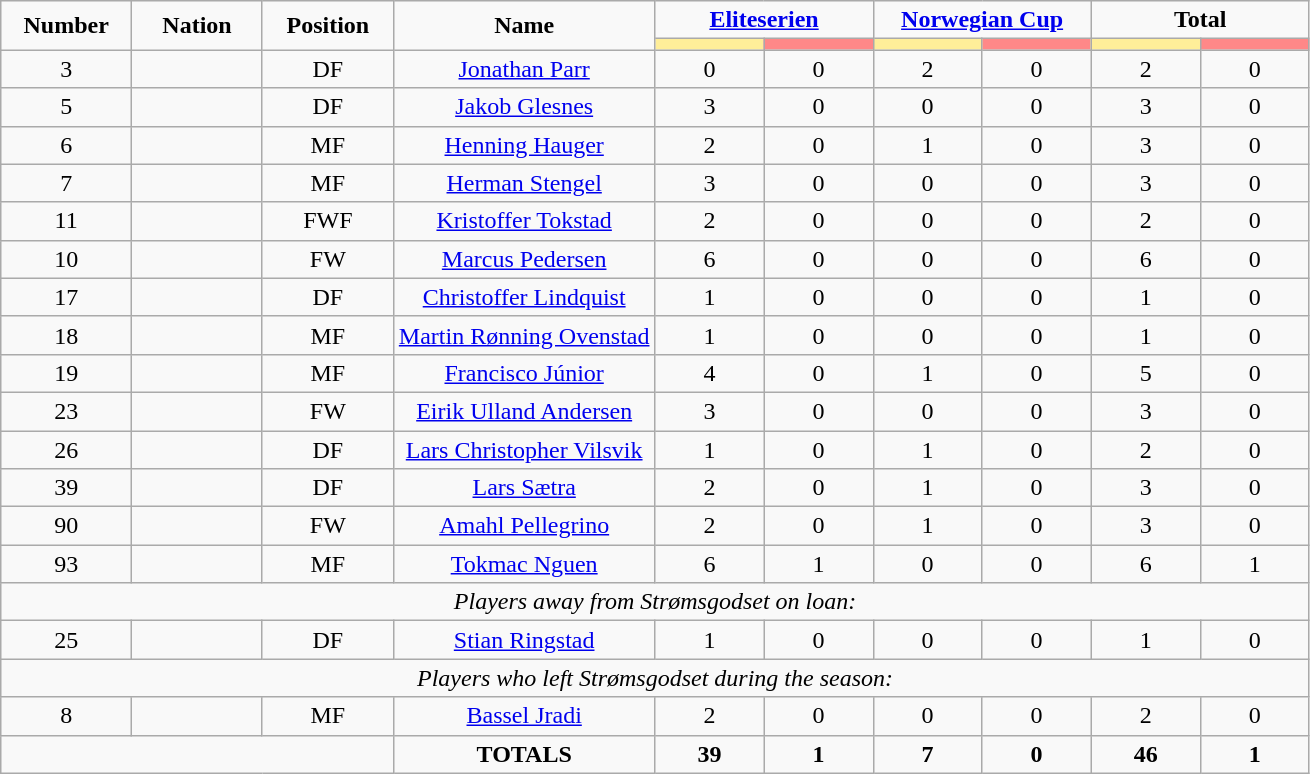<table class="wikitable" style="font-size: 100%; text-align: center;">
<tr>
<td rowspan="2" width="10%" align="center"><strong>Number</strong></td>
<td rowspan="2" width="10%" align="center"><strong>Nation</strong></td>
<td rowspan="2" width="10%" align="center"><strong>Position</strong></td>
<td rowspan="2" width="20%" align="center"><strong>Name</strong></td>
<td colspan="2" align="center"><strong><a href='#'>Eliteserien</a></strong></td>
<td colspan="2" align="center"><strong><a href='#'>Norwegian Cup</a></strong></td>
<td colspan="2" align="center"><strong>Total</strong></td>
</tr>
<tr>
<th width=60 style="background: #FFEE99"></th>
<th width=60 style="background: #FF8888"></th>
<th width=60 style="background: #FFEE99"></th>
<th width=60 style="background: #FF8888"></th>
<th width=60 style="background: #FFEE99"></th>
<th width=60 style="background: #FF8888"></th>
</tr>
<tr>
<td>3</td>
<td></td>
<td>DF</td>
<td><a href='#'>Jonathan Parr</a></td>
<td>0</td>
<td>0</td>
<td>2</td>
<td>0</td>
<td>2</td>
<td>0</td>
</tr>
<tr>
<td>5</td>
<td></td>
<td>DF</td>
<td><a href='#'>Jakob Glesnes</a></td>
<td>3</td>
<td>0</td>
<td>0</td>
<td>0</td>
<td>3</td>
<td>0</td>
</tr>
<tr>
<td>6</td>
<td></td>
<td>MF</td>
<td><a href='#'>Henning Hauger</a></td>
<td>2</td>
<td>0</td>
<td>1</td>
<td>0</td>
<td>3</td>
<td>0</td>
</tr>
<tr>
<td>7</td>
<td></td>
<td>MF</td>
<td><a href='#'>Herman Stengel</a></td>
<td>3</td>
<td>0</td>
<td>0</td>
<td>0</td>
<td>3</td>
<td>0</td>
</tr>
<tr>
<td>11</td>
<td></td>
<td>FWF</td>
<td><a href='#'>Kristoffer Tokstad</a></td>
<td>2</td>
<td>0</td>
<td>0</td>
<td>0</td>
<td>2</td>
<td>0</td>
</tr>
<tr>
<td>10</td>
<td></td>
<td>FW</td>
<td><a href='#'>Marcus Pedersen</a></td>
<td>6</td>
<td>0</td>
<td>0</td>
<td>0</td>
<td>6</td>
<td>0</td>
</tr>
<tr>
<td>17</td>
<td></td>
<td>DF</td>
<td><a href='#'>Christoffer Lindquist</a></td>
<td>1</td>
<td>0</td>
<td>0</td>
<td>0</td>
<td>1</td>
<td>0</td>
</tr>
<tr>
<td>18</td>
<td></td>
<td>MF</td>
<td><a href='#'>Martin Rønning Ovenstad</a></td>
<td>1</td>
<td>0</td>
<td>0</td>
<td>0</td>
<td>1</td>
<td>0</td>
</tr>
<tr>
<td>19</td>
<td></td>
<td>MF</td>
<td><a href='#'>Francisco Júnior</a></td>
<td>4</td>
<td>0</td>
<td>1</td>
<td>0</td>
<td>5</td>
<td>0</td>
</tr>
<tr>
<td>23</td>
<td></td>
<td>FW</td>
<td><a href='#'>Eirik Ulland Andersen</a></td>
<td>3</td>
<td>0</td>
<td>0</td>
<td>0</td>
<td>3</td>
<td>0</td>
</tr>
<tr>
<td>26</td>
<td></td>
<td>DF</td>
<td><a href='#'>Lars Christopher Vilsvik</a></td>
<td>1</td>
<td>0</td>
<td>1</td>
<td>0</td>
<td>2</td>
<td>0</td>
</tr>
<tr>
<td>39</td>
<td></td>
<td>DF</td>
<td><a href='#'>Lars Sætra</a></td>
<td>2</td>
<td>0</td>
<td>1</td>
<td>0</td>
<td>3</td>
<td>0</td>
</tr>
<tr>
<td>90</td>
<td></td>
<td>FW</td>
<td><a href='#'>Amahl Pellegrino</a></td>
<td>2</td>
<td>0</td>
<td>1</td>
<td>0</td>
<td>3</td>
<td>0</td>
</tr>
<tr>
<td>93</td>
<td></td>
<td>MF</td>
<td><a href='#'>Tokmac Nguen</a></td>
<td>6</td>
<td>1</td>
<td>0</td>
<td>0</td>
<td>6</td>
<td>1</td>
</tr>
<tr>
<td colspan="10"><em>Players away from Strømsgodset on loan:</em></td>
</tr>
<tr>
<td>25</td>
<td></td>
<td>DF</td>
<td><a href='#'>Stian Ringstad</a></td>
<td>1</td>
<td>0</td>
<td>0</td>
<td>0</td>
<td>1</td>
<td>0</td>
</tr>
<tr>
<td colspan="10"><em>Players who left Strømsgodset during the season:</em></td>
</tr>
<tr>
<td>8</td>
<td></td>
<td>MF</td>
<td><a href='#'>Bassel Jradi</a></td>
<td>2</td>
<td>0</td>
<td>0</td>
<td>0</td>
<td>2</td>
<td>0</td>
</tr>
<tr>
<td colspan="3"></td>
<td><strong>TOTALS</strong></td>
<td><strong>39</strong></td>
<td><strong>1</strong></td>
<td><strong>7</strong></td>
<td><strong>0</strong></td>
<td><strong>46</strong></td>
<td><strong>1</strong></td>
</tr>
</table>
